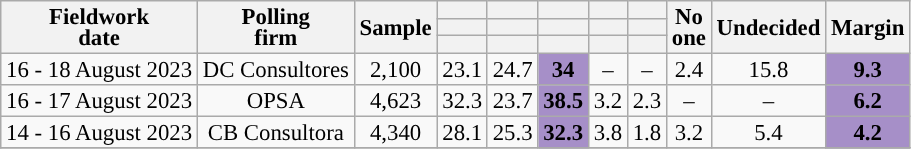<table class="wikitable sortable tpl-blanktable" style="text-align:center;font-size:95%;line-height:14px;">
<tr>
<th rowspan="3">Fieldwork<br>date</th>
<th rowspan="3">Polling<br>firm</th>
<th rowspan="3">Sample</th>
<th></th>
<th></th>
<th></th>
<th></th>
<th></th>
<th rowspan="3">No<br>one</th>
<th rowspan="3">Undecided</th>
<th rowspan="3">Margin</th>
</tr>
<tr>
<th></th>
<th></th>
<th></th>
<th></th>
<th></th>
</tr>
<tr>
<th style="background:"></th>
<th style="background:"></th>
<th style="background:"></th>
<th style="background:"></th>
<th style="background:"></th>
</tr>
<tr>
<td>16 - 18 August 2023</td>
<td>DC Consultores</td>
<td>2,100</td>
<td>23.1</td>
<td>24.7</td>
<td style="background:#a68fc8; color:black;"><strong>34</strong></td>
<td>–</td>
<td>–</td>
<td>2.4</td>
<td>15.8</td>
<td style="background:#a68fc8; color:black;"><strong>9.3</strong></td>
</tr>
<tr>
<td>16 - 17 August 2023</td>
<td>OPSA</td>
<td>4,623</td>
<td>32.3</td>
<td>23.7</td>
<td style="background:#a68fc8; color:black;"><strong>38.5</strong></td>
<td>3.2</td>
<td>2.3</td>
<td>–</td>
<td>–</td>
<td style="background:#a68fc8; color:black;"><strong>6.2</strong></td>
</tr>
<tr>
<td>14 - 16 August 2023</td>
<td>CB Consultora</td>
<td>4,340</td>
<td>28.1</td>
<td>25.3</td>
<td style="background:#a68fc8; color:black;"><strong>32.3</strong></td>
<td>3.8</td>
<td>1.8</td>
<td>3.2</td>
<td>5.4</td>
<td style="background:#a68fc8; color:black;"><strong>4.2</strong></td>
</tr>
<tr>
</tr>
</table>
